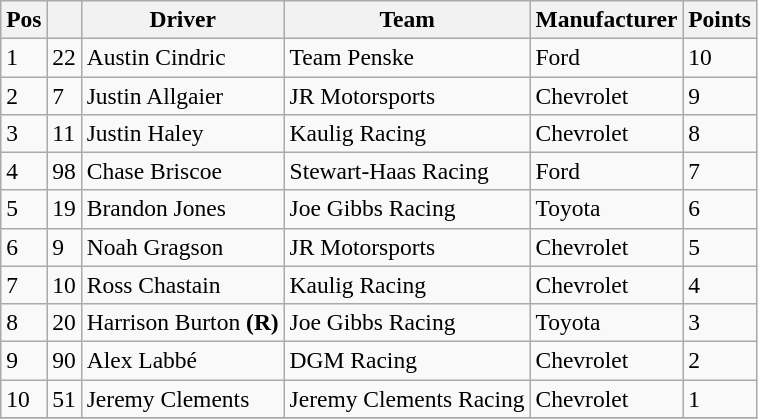<table class="wikitable" style="font-size:98%">
<tr>
<th>Pos</th>
<th></th>
<th>Driver</th>
<th>Team</th>
<th>Manufacturer</th>
<th>Points</th>
</tr>
<tr>
<td>1</td>
<td>22</td>
<td>Austin Cindric</td>
<td>Team Penske</td>
<td>Ford</td>
<td>10</td>
</tr>
<tr>
<td>2</td>
<td>7</td>
<td>Justin Allgaier</td>
<td>JR Motorsports</td>
<td>Chevrolet</td>
<td>9</td>
</tr>
<tr>
<td>3</td>
<td>11</td>
<td>Justin Haley</td>
<td>Kaulig Racing</td>
<td>Chevrolet</td>
<td>8</td>
</tr>
<tr>
<td>4</td>
<td>98</td>
<td>Chase Briscoe</td>
<td>Stewart-Haas Racing</td>
<td>Ford</td>
<td>7</td>
</tr>
<tr>
<td>5</td>
<td>19</td>
<td>Brandon Jones</td>
<td>Joe Gibbs Racing</td>
<td>Toyota</td>
<td>6</td>
</tr>
<tr>
<td>6</td>
<td>9</td>
<td>Noah Gragson</td>
<td>JR Motorsports</td>
<td>Chevrolet</td>
<td>5</td>
</tr>
<tr>
<td>7</td>
<td>10</td>
<td>Ross Chastain</td>
<td>Kaulig Racing</td>
<td>Chevrolet</td>
<td>4</td>
</tr>
<tr>
<td>8</td>
<td>20</td>
<td>Harrison Burton <strong>(R)</strong></td>
<td>Joe Gibbs Racing</td>
<td>Toyota</td>
<td>3</td>
</tr>
<tr>
<td>9</td>
<td>90</td>
<td>Alex Labbé</td>
<td>DGM Racing</td>
<td>Chevrolet</td>
<td>2</td>
</tr>
<tr>
<td>10</td>
<td>51</td>
<td>Jeremy Clements</td>
<td>Jeremy Clements Racing</td>
<td>Chevrolet</td>
<td>1</td>
</tr>
<tr>
</tr>
</table>
